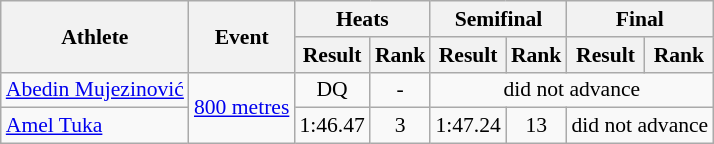<table class="wikitable" border="1" style="font-size:90%">
<tr>
<th rowspan="2">Athlete</th>
<th rowspan="2">Event</th>
<th colspan="2">Heats</th>
<th colspan="2">Semifinal</th>
<th colspan="2">Final</th>
</tr>
<tr>
<th>Result</th>
<th>Rank</th>
<th>Result</th>
<th>Rank</th>
<th>Result</th>
<th>Rank</th>
</tr>
<tr>
<td><a href='#'>Abedin Mujezinović</a></td>
<td rowspan=2><a href='#'>800 metres</a></td>
<td align=center>DQ <strong></strong></td>
<td align=center>-</td>
<td align=center colspan=4>did not advance</td>
</tr>
<tr>
<td><a href='#'>Amel Tuka</a></td>
<td align=center>1:46.47</td>
<td align=center>3 <strong></strong></td>
<td align=center>1:47.24</td>
<td align=center>13</td>
<td align=center colspan=2>did not advance</td>
</tr>
</table>
